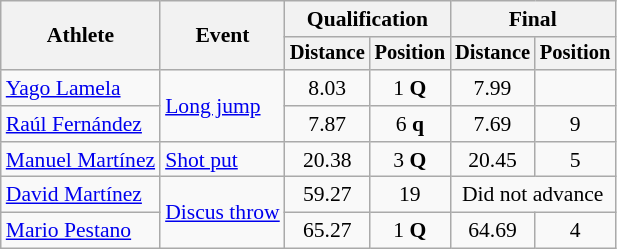<table class=wikitable style="font-size:90%">
<tr>
<th rowspan="2">Athlete</th>
<th rowspan="2">Event</th>
<th colspan="2">Qualification</th>
<th colspan="2">Final</th>
</tr>
<tr style="font-size:95%">
<th>Distance</th>
<th>Position</th>
<th>Distance</th>
<th>Position</th>
</tr>
<tr align=center>
<td align=left><a href='#'>Yago Lamela</a></td>
<td align=left rowspan=2><a href='#'>Long jump</a></td>
<td>8.03</td>
<td>1 <strong>Q</strong></td>
<td>7.99</td>
<td></td>
</tr>
<tr align=center>
<td align=left><a href='#'>Raúl Fernández</a></td>
<td>7.87</td>
<td>6 <strong>q</strong></td>
<td>7.69</td>
<td>9</td>
</tr>
<tr align=center>
<td align=left><a href='#'>Manuel Martínez</a></td>
<td align=left><a href='#'>Shot put</a></td>
<td>20.38</td>
<td>3 <strong>Q</strong></td>
<td>20.45</td>
<td>5</td>
</tr>
<tr align=center>
<td align=left><a href='#'>David Martínez</a></td>
<td align=left rowspan=2><a href='#'>Discus throw</a></td>
<td>59.27</td>
<td>19</td>
<td colspan=2>Did not advance</td>
</tr>
<tr align=center>
<td align=left><a href='#'>Mario Pestano</a></td>
<td>65.27</td>
<td>1 <strong>Q</strong></td>
<td>64.69</td>
<td>4</td>
</tr>
</table>
